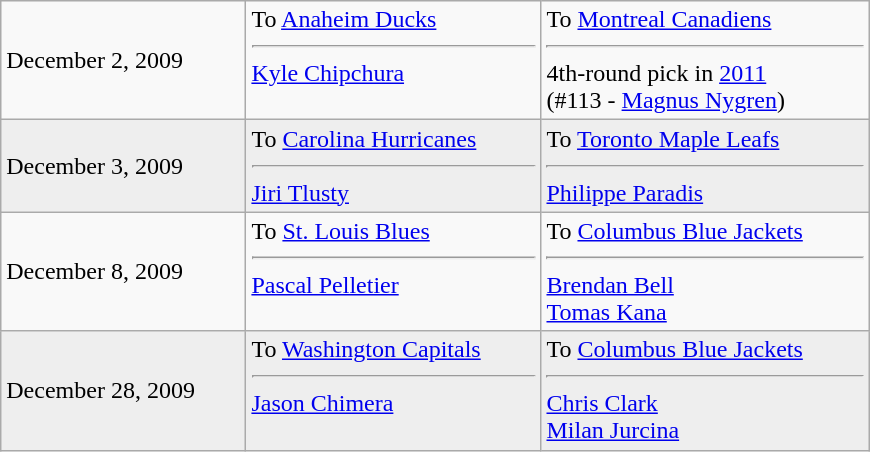<table class="wikitable" style="border:1px solid #999; width:580px;">
<tr>
<td>December 2, 2009</td>
<td valign="top">To <a href='#'>Anaheim Ducks</a><hr><a href='#'>Kyle Chipchura</a></td>
<td valign="top">To <a href='#'>Montreal Canadiens</a><hr>4th-round pick in <a href='#'>2011</a><br>(#113 - <a href='#'>Magnus Nygren</a>)</td>
</tr>
<tr bgcolor="eeeeee">
<td>December 3, 2009</td>
<td valign="top">To <a href='#'>Carolina Hurricanes</a><hr><a href='#'>Jiri Tlusty</a></td>
<td valign="top">To <a href='#'>Toronto Maple Leafs</a><hr><a href='#'>Philippe Paradis</a></td>
</tr>
<tr>
<td>December 8, 2009</td>
<td valign="top">To <a href='#'>St. Louis Blues</a><hr><a href='#'>Pascal Pelletier</a></td>
<td valign="top">To <a href='#'>Columbus Blue Jackets</a><hr><a href='#'>Brendan Bell</a><br><a href='#'>Tomas Kana</a></td>
</tr>
<tr bgcolor="eeeeee">
<td>December 28, 2009</td>
<td valign="top">To <a href='#'>Washington Capitals</a><hr><a href='#'>Jason Chimera</a></td>
<td valign="top">To <a href='#'>Columbus Blue Jackets</a><hr><a href='#'>Chris Clark</a> <br> <a href='#'>Milan Jurcina</a></td>
</tr>
</table>
